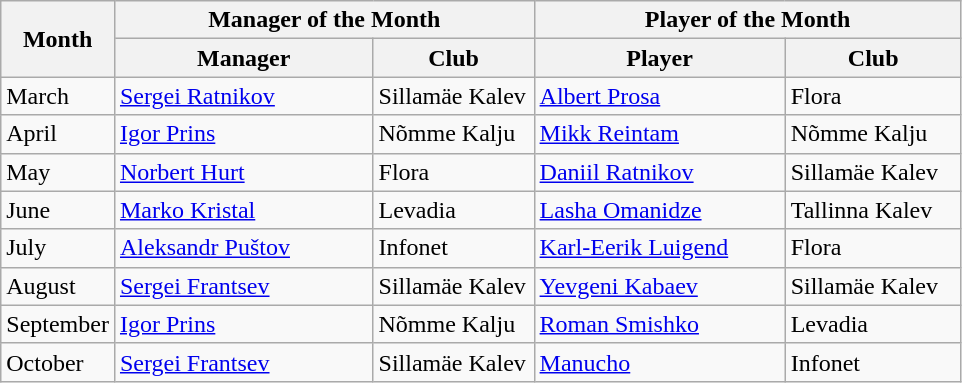<table class="wikitable">
<tr>
<th rowspan="2">Month</th>
<th colspan="2">Manager of the Month</th>
<th colspan="2">Player of the Month</th>
</tr>
<tr>
<th width=165px>Manager</th>
<th width=100px>Club</th>
<th width=160px>Player</th>
<th width=110px>Club</th>
</tr>
<tr>
<td>March</td>
<td> <a href='#'>Sergei Ratnikov</a></td>
<td>Sillamäe Kalev</td>
<td> <a href='#'>Albert Prosa</a></td>
<td>Flora</td>
</tr>
<tr>
<td>April</td>
<td> <a href='#'>Igor Prins</a></td>
<td>Nõmme Kalju</td>
<td> <a href='#'>Mikk Reintam</a></td>
<td>Nõmme Kalju</td>
</tr>
<tr>
<td>May</td>
<td> <a href='#'>Norbert Hurt</a></td>
<td>Flora</td>
<td> <a href='#'>Daniil Ratnikov</a></td>
<td>Sillamäe Kalev</td>
</tr>
<tr>
<td>June</td>
<td> <a href='#'>Marko Kristal</a></td>
<td>Levadia</td>
<td> <a href='#'>Lasha Omanidze</a></td>
<td>Tallinna Kalev</td>
</tr>
<tr>
<td>July</td>
<td> <a href='#'>Aleksandr Puštov</a></td>
<td>Infonet</td>
<td> <a href='#'>Karl-Eerik Luigend</a></td>
<td>Flora</td>
</tr>
<tr>
<td>August</td>
<td> <a href='#'>Sergei Frantsev</a></td>
<td>Sillamäe Kalev</td>
<td> <a href='#'>Yevgeni Kabaev</a></td>
<td>Sillamäe Kalev</td>
</tr>
<tr>
<td>September</td>
<td> <a href='#'>Igor Prins</a></td>
<td>Nõmme Kalju</td>
<td> <a href='#'>Roman Smishko</a></td>
<td>Levadia</td>
</tr>
<tr>
<td>October</td>
<td> <a href='#'>Sergei Frantsev</a></td>
<td>Sillamäe Kalev</td>
<td> <a href='#'>Manucho</a></td>
<td>Infonet</td>
</tr>
</table>
